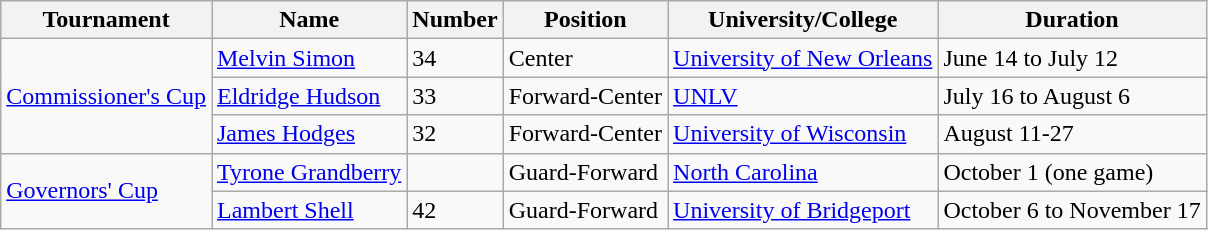<table class="wikitable">
<tr>
<th>Tournament</th>
<th>Name</th>
<th>Number</th>
<th>Position</th>
<th>University/College</th>
<th>Duration</th>
</tr>
<tr>
<td rowspan="3"><a href='#'>Commissioner's Cup</a></td>
<td><a href='#'>Melvin Simon</a></td>
<td>34</td>
<td>Center</td>
<td><a href='#'>University of New Orleans</a></td>
<td>June 14 to July 12</td>
</tr>
<tr>
<td><a href='#'>Eldridge Hudson</a></td>
<td>33</td>
<td>Forward-Center</td>
<td><a href='#'>UNLV</a></td>
<td>July 16 to August 6</td>
</tr>
<tr>
<td><a href='#'>James Hodges</a></td>
<td>32</td>
<td>Forward-Center</td>
<td><a href='#'>University of Wisconsin</a></td>
<td>August 11-27</td>
</tr>
<tr>
<td rowspan="2"><a href='#'>Governors' Cup</a></td>
<td><a href='#'>Tyrone Grandberry</a></td>
<td></td>
<td>Guard-Forward</td>
<td><a href='#'>North Carolina</a></td>
<td>October 1 (one game)</td>
</tr>
<tr>
<td><a href='#'>Lambert Shell</a></td>
<td>42</td>
<td>Guard-Forward</td>
<td><a href='#'>University of Bridgeport</a></td>
<td>October 6 to November 17</td>
</tr>
</table>
